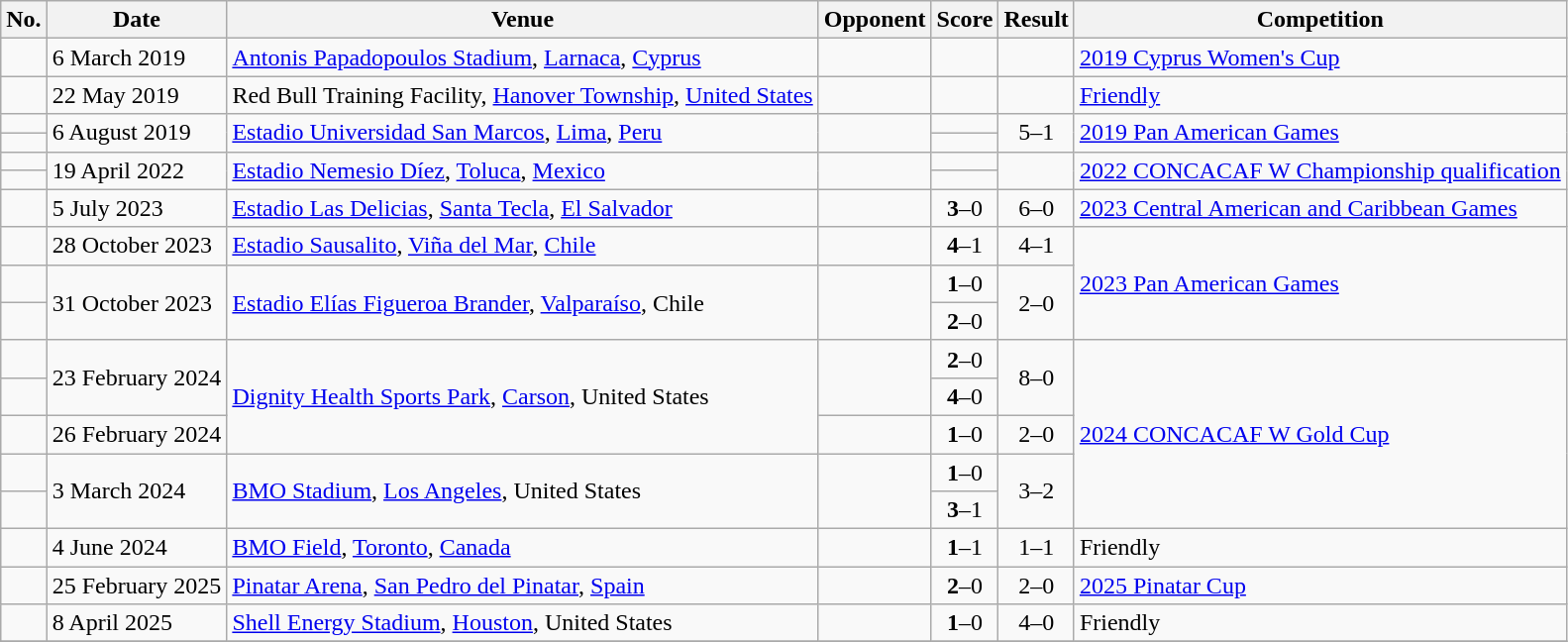<table class="wikitable">
<tr>
<th>No.</th>
<th>Date</th>
<th>Venue</th>
<th>Opponent</th>
<th>Score</th>
<th>Result</th>
<th>Competition</th>
</tr>
<tr>
<td></td>
<td>6 March 2019</td>
<td><a href='#'>Antonis Papadopoulos Stadium</a>, <a href='#'>Larnaca</a>, <a href='#'>Cyprus</a></td>
<td></td>
<td></td>
<td></td>
<td><a href='#'>2019 Cyprus Women's Cup</a></td>
</tr>
<tr>
<td></td>
<td>22 May 2019</td>
<td>Red Bull Training Facility, <a href='#'>Hanover Township</a>, <a href='#'>United States</a></td>
<td></td>
<td></td>
<td></td>
<td><a href='#'>Friendly</a></td>
</tr>
<tr>
<td></td>
<td rowspan=2>6 August 2019</td>
<td rowspan=2><a href='#'>Estadio Universidad San Marcos</a>, <a href='#'>Lima</a>, <a href='#'>Peru</a></td>
<td rowspan=2></td>
<td></td>
<td rowspan=2 style="text-align:center;">5–1</td>
<td rowspan=2><a href='#'>2019 Pan American Games</a></td>
</tr>
<tr>
<td></td>
<td></td>
</tr>
<tr>
<td></td>
<td rowspan=2>19 April 2022</td>
<td rowspan=2><a href='#'>Estadio Nemesio Díez</a>, <a href='#'>Toluca</a>, <a href='#'>Mexico</a></td>
<td rowspan=2></td>
<td></td>
<td rowspan=2></td>
<td rowspan=2><a href='#'>2022 CONCACAF W Championship qualification</a></td>
</tr>
<tr>
<td></td>
<td></td>
</tr>
<tr>
<td></td>
<td>5 July 2023</td>
<td><a href='#'>Estadio Las Delicias</a>, <a href='#'>Santa Tecla</a>, <a href='#'>El Salvador</a></td>
<td></td>
<td align=center><strong>3</strong>–0</td>
<td align=center>6–0</td>
<td><a href='#'>2023 Central American and Caribbean Games</a></td>
</tr>
<tr>
<td></td>
<td>28 October 2023</td>
<td><a href='#'>Estadio Sausalito</a>, <a href='#'>Viña del Mar</a>, <a href='#'>Chile</a></td>
<td></td>
<td align=center><strong>4</strong>–1</td>
<td align=center>4–1</td>
<td rowspan=3><a href='#'>2023 Pan American Games</a></td>
</tr>
<tr>
<td></td>
<td rowspan=2>31 October 2023</td>
<td rowspan=2><a href='#'>Estadio Elías Figueroa Brander</a>, <a href='#'>Valparaíso</a>, Chile</td>
<td rowspan=2></td>
<td align=center><strong>1</strong>–0</td>
<td rowspan=2 align=center>2–0</td>
</tr>
<tr>
<td></td>
<td align=center><strong>2</strong>–0</td>
</tr>
<tr>
<td></td>
<td rowspan=2>23 February 2024</td>
<td rowspan=3><a href='#'>Dignity Health Sports Park</a>, <a href='#'>Carson</a>, United States</td>
<td rowspan=2></td>
<td align=center><strong>2</strong>–0</td>
<td rowspan=2 align=center>8–0</td>
<td rowspan=5><a href='#'>2024 CONCACAF W Gold Cup</a></td>
</tr>
<tr>
<td></td>
<td align=center><strong>4</strong>–0</td>
</tr>
<tr>
<td></td>
<td>26 February 2024</td>
<td></td>
<td align=center><strong>1</strong>–0</td>
<td align=center>2–0</td>
</tr>
<tr>
<td></td>
<td rowspan=2>3 March 2024</td>
<td rowspan=2><a href='#'>BMO Stadium</a>, <a href='#'>Los Angeles</a>, United States</td>
<td rowspan=2></td>
<td align=center><strong>1</strong>–0</td>
<td rowspan=2 align=center>3–2</td>
</tr>
<tr>
<td></td>
<td align=center><strong>3</strong>–1</td>
</tr>
<tr>
<td></td>
<td>4 June 2024</td>
<td><a href='#'>BMO Field</a>, <a href='#'>Toronto</a>, <a href='#'>Canada</a></td>
<td></td>
<td align=center><strong>1</strong>–1</td>
<td align=center>1–1</td>
<td>Friendly</td>
</tr>
<tr>
<td></td>
<td>25 February 2025</td>
<td><a href='#'>Pinatar Arena</a>, <a href='#'>San Pedro del Pinatar</a>, <a href='#'>Spain</a></td>
<td></td>
<td align=center><strong>2</strong>–0</td>
<td align=center>2–0</td>
<td><a href='#'>2025 Pinatar Cup</a></td>
</tr>
<tr>
<td></td>
<td>8 April 2025</td>
<td><a href='#'>Shell Energy Stadium</a>, <a href='#'>Houston</a>, United States</td>
<td></td>
<td align=center><strong>1</strong>–0</td>
<td align=center>4–0</td>
<td>Friendly</td>
</tr>
<tr>
</tr>
</table>
